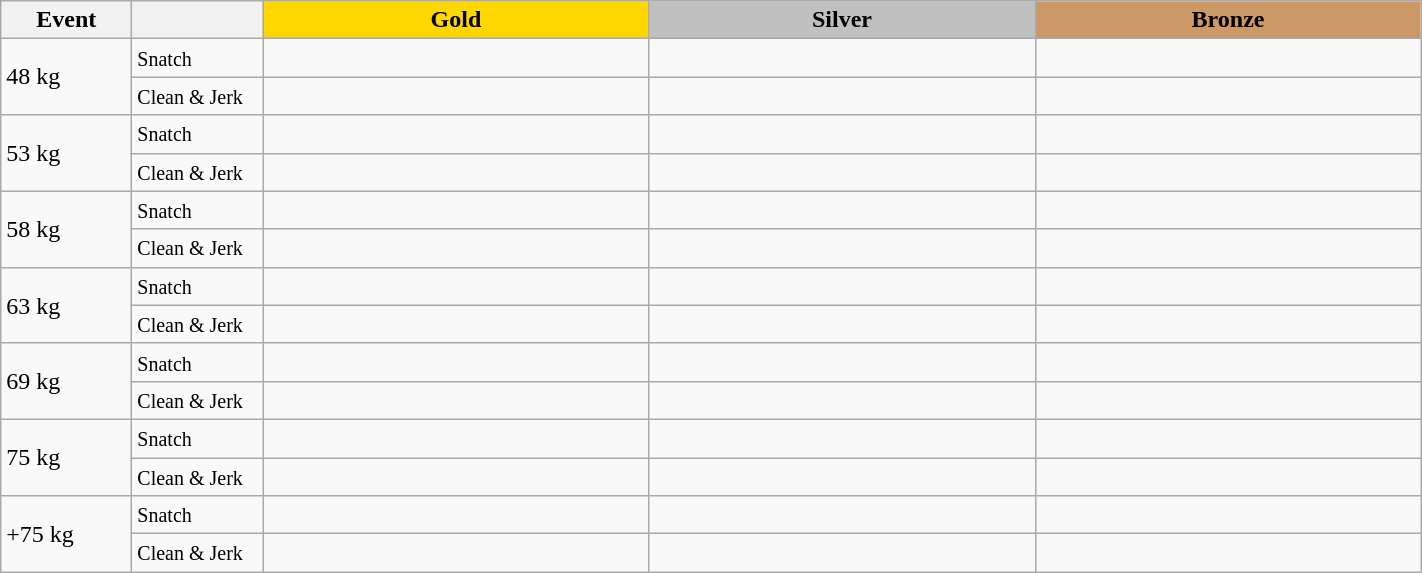<table class="wikitable">
<tr>
<th width=80>Event</th>
<th width=80></th>
<td bgcolor=gold align="center" colspan=1 width=250><strong>Gold</strong></td>
<td bgcolor=silver align="center" colspan=1 width=250><strong>Silver</strong></td>
<td bgcolor=#cc9966 colspan=1 align="center" width=250><strong>Bronze</strong></td>
</tr>
<tr>
<td rowspan=2>48 kg<br></td>
<td><small>Snatch</small></td>
<td></td>
<td></td>
<td></td>
</tr>
<tr>
<td><small>Clean & Jerk</small></td>
<td></td>
<td></td>
<td></td>
</tr>
<tr>
<td rowspan=2>53 kg<br></td>
<td><small>Snatch</small></td>
<td></td>
<td></td>
<td></td>
</tr>
<tr>
<td><small>Clean & Jerk</small></td>
<td></td>
<td></td>
<td></td>
</tr>
<tr>
<td rowspan=2>58 kg<br></td>
<td><small>Snatch</small></td>
<td></td>
<td></td>
<td></td>
</tr>
<tr>
<td><small>Clean & Jerk</small></td>
<td></td>
<td></td>
<td></td>
</tr>
<tr>
<td rowspan=2>63 kg<br></td>
<td><small>Snatch</small></td>
<td></td>
<td></td>
<td></td>
</tr>
<tr>
<td><small>Clean & Jerk</small></td>
<td></td>
<td></td>
<td></td>
</tr>
<tr>
<td rowspan=2>69 kg<br></td>
<td><small>Snatch</small></td>
<td></td>
<td></td>
<td></td>
</tr>
<tr>
<td><small>Clean & Jerk</small></td>
<td></td>
<td></td>
<td></td>
</tr>
<tr>
<td rowspan=2>75 kg<br></td>
<td><small>Snatch</small></td>
<td></td>
<td></td>
<td></td>
</tr>
<tr>
<td><small>Clean & Jerk</small></td>
<td></td>
<td></td>
<td></td>
</tr>
<tr>
<td rowspan=2>+75 kg<br></td>
<td><small>Snatch</small></td>
<td></td>
<td></td>
<td></td>
</tr>
<tr>
<td><small>Clean & Jerk</small></td>
<td></td>
<td></td>
<td></td>
</tr>
</table>
